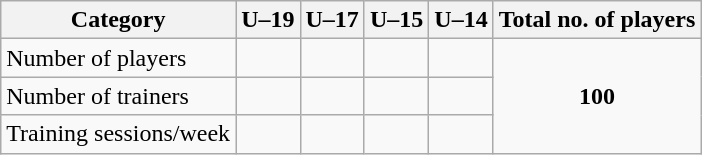<table class="wikitable sortable">
<tr>
<th>Category</th>
<th>U–19</th>
<th>U–17</th>
<th>U–15</th>
<th>U–14</th>
<th>Total no. of players</th>
</tr>
<tr>
<td>Number of players</td>
<td></td>
<td></td>
<td></td>
<td></td>
<td rowspan="3" style="text-align:center;"><strong>100</strong></td>
</tr>
<tr>
<td>Number of trainers</td>
<td></td>
<td></td>
<td></td>
<td></td>
</tr>
<tr>
<td>Training sessions/week</td>
<td></td>
<td></td>
<td></td>
<td></td>
</tr>
</table>
